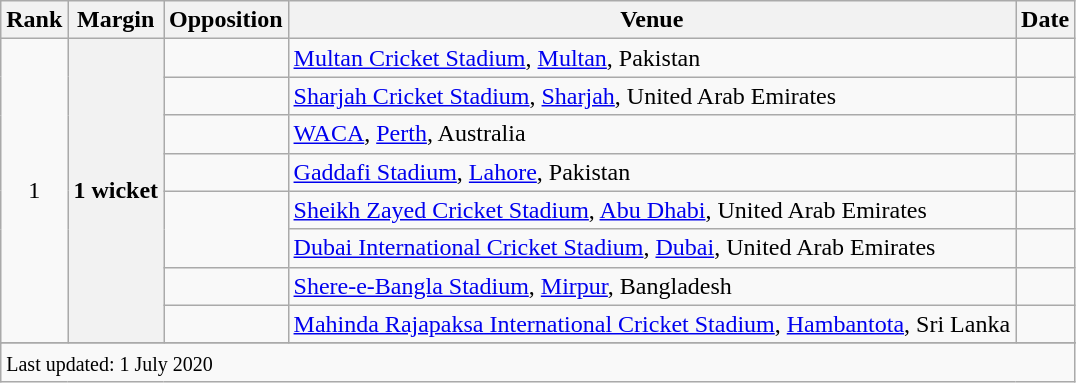<table class="wikitable plainrowheaders sortable">
<tr>
<th scope=col>Rank</th>
<th scope=col>Margin</th>
<th scope=col>Opposition</th>
<th scope=col>Venue</th>
<th scope=col>Date</th>
</tr>
<tr>
<td align=center rowspan=8>1</td>
<th scope=row style=text-align:center; rowspan=8>1 wicket</th>
<td></td>
<td><a href='#'>Multan Cricket Stadium</a>, <a href='#'>Multan</a>, Pakistan</td>
<td></td>
</tr>
<tr>
<td></td>
<td><a href='#'>Sharjah Cricket Stadium</a>, <a href='#'>Sharjah</a>, United Arab Emirates</td>
<td></td>
</tr>
<tr>
<td></td>
<td><a href='#'>WACA</a>, <a href='#'>Perth</a>, Australia</td>
<td></td>
</tr>
<tr>
<td></td>
<td><a href='#'>Gaddafi Stadium</a>, <a href='#'>Lahore</a>, Pakistan</td>
<td> </td>
</tr>
<tr>
<td rowspan=2></td>
<td><a href='#'>Sheikh Zayed Cricket Stadium</a>, <a href='#'>Abu Dhabi</a>, United Arab Emirates</td>
<td></td>
</tr>
<tr>
<td><a href='#'>Dubai International Cricket Stadium</a>, <a href='#'>Dubai</a>, United Arab Emirates</td>
<td></td>
</tr>
<tr>
<td></td>
<td><a href='#'>Shere-e-Bangla Stadium</a>, <a href='#'>Mirpur</a>, Bangladesh</td>
<td></td>
</tr>
<tr>
<td></td>
<td><a href='#'>Mahinda Rajapaksa International Cricket Stadium</a>, <a href='#'>Hambantota</a>, Sri Lanka</td>
<td></td>
</tr>
<tr>
</tr>
<tr class=sortbottom>
<td colspan=6><small>Last updated: 1 July 2020</small></td>
</tr>
</table>
